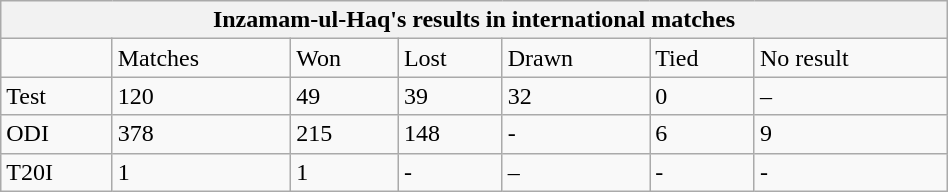<table class="wikitable" style="float:right; margin-left:1em; width:50%;">
<tr>
<th colspan="7"><strong> Inzamam-ul-Haq's results in international matches</strong></th>
</tr>
<tr>
<td> </td>
<td>Matches</td>
<td>Won</td>
<td>Lost</td>
<td>Drawn</td>
<td>Tied</td>
<td>No result</td>
</tr>
<tr>
<td>Test</td>
<td>120</td>
<td>49</td>
<td>39</td>
<td>32</td>
<td>0</td>
<td>–</td>
</tr>
<tr>
<td>ODI</td>
<td>378</td>
<td>215</td>
<td>148</td>
<td>-</td>
<td>6</td>
<td>9</td>
</tr>
<tr>
<td>T20I</td>
<td>1</td>
<td>1</td>
<td>-</td>
<td>–</td>
<td>-</td>
<td>-</td>
</tr>
</table>
